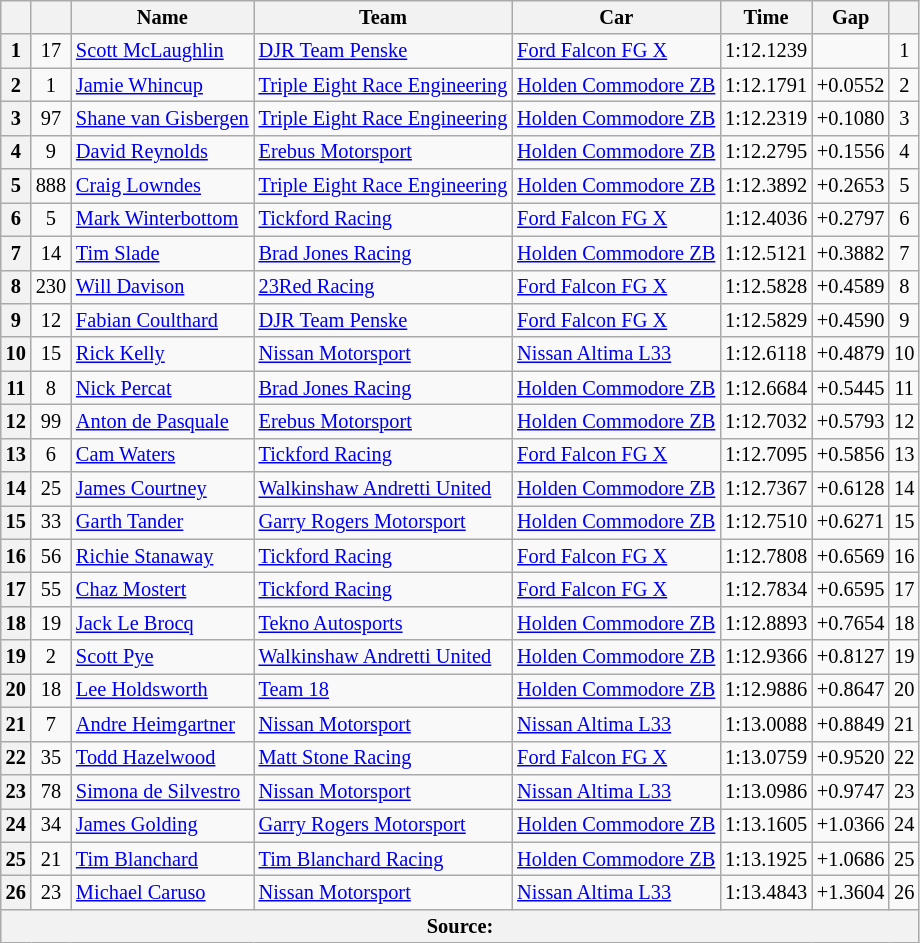<table class="wikitable" style="font-size: 85%">
<tr>
<th></th>
<th></th>
<th>Name</th>
<th>Team</th>
<th>Car</th>
<th>Time</th>
<th>Gap</th>
<th></th>
</tr>
<tr>
<th>1</th>
<td align="center">17</td>
<td> <a href='#'>Scott McLaughlin</a></td>
<td><a href='#'>DJR Team Penske</a></td>
<td><a href='#'>Ford Falcon FG X</a></td>
<td>1:12.1239</td>
<td></td>
<td align="center">1</td>
</tr>
<tr>
<th>2</th>
<td align="center">1</td>
<td> <a href='#'>Jamie Whincup</a></td>
<td><a href='#'>Triple Eight Race Engineering</a></td>
<td><a href='#'>Holden Commodore ZB</a></td>
<td>1:12.1791</td>
<td>+0.0552</td>
<td align="center">2</td>
</tr>
<tr>
<th>3</th>
<td align="center">97</td>
<td> <a href='#'>Shane van Gisbergen</a></td>
<td><a href='#'>Triple Eight Race Engineering</a></td>
<td><a href='#'>Holden Commodore ZB</a></td>
<td>1:12.2319</td>
<td>+0.1080</td>
<td align="center">3</td>
</tr>
<tr>
<th>4</th>
<td align="center">9</td>
<td> <a href='#'>David Reynolds</a></td>
<td><a href='#'>Erebus Motorsport</a></td>
<td><a href='#'>Holden Commodore ZB</a></td>
<td>1:12.2795</td>
<td>+0.1556</td>
<td align="center">4</td>
</tr>
<tr>
<th>5</th>
<td align="center">888</td>
<td> <a href='#'>Craig Lowndes</a></td>
<td><a href='#'>Triple Eight Race Engineering</a></td>
<td><a href='#'>Holden Commodore ZB</a></td>
<td>1:12.3892</td>
<td>+0.2653</td>
<td align="center">5</td>
</tr>
<tr>
<th>6</th>
<td align="center">5</td>
<td> <a href='#'>Mark Winterbottom</a></td>
<td><a href='#'>Tickford Racing</a></td>
<td><a href='#'>Ford Falcon FG X</a></td>
<td>1:12.4036</td>
<td>+0.2797</td>
<td align="center">6</td>
</tr>
<tr>
<th>7</th>
<td align="center">14</td>
<td> <a href='#'>Tim Slade</a></td>
<td><a href='#'>Brad Jones Racing</a></td>
<td><a href='#'>Holden Commodore ZB</a></td>
<td>1:12.5121</td>
<td>+0.3882</td>
<td align="center">7</td>
</tr>
<tr>
<th>8</th>
<td align="center">230</td>
<td> <a href='#'>Will Davison</a></td>
<td><a href='#'>23Red Racing</a></td>
<td><a href='#'>Ford Falcon FG X</a></td>
<td>1:12.5828</td>
<td>+0.4589</td>
<td align="center">8</td>
</tr>
<tr>
<th>9</th>
<td align="center">12</td>
<td> <a href='#'>Fabian Coulthard</a></td>
<td><a href='#'>DJR Team Penske</a></td>
<td><a href='#'>Ford Falcon FG X</a></td>
<td>1:12.5829</td>
<td>+0.4590</td>
<td align="center">9</td>
</tr>
<tr>
<th>10</th>
<td align="center">15</td>
<td> <a href='#'>Rick Kelly</a></td>
<td><a href='#'>Nissan Motorsport</a></td>
<td><a href='#'>Nissan Altima L33</a></td>
<td>1:12.6118</td>
<td>+0.4879</td>
<td align="center">10</td>
</tr>
<tr>
<th>11</th>
<td align="center">8</td>
<td> <a href='#'>Nick Percat</a></td>
<td><a href='#'>Brad Jones Racing</a></td>
<td><a href='#'>Holden Commodore ZB</a></td>
<td>1:12.6684</td>
<td>+0.5445</td>
<td align="center">11</td>
</tr>
<tr>
<th>12</th>
<td align="center">99</td>
<td> <a href='#'>Anton de Pasquale</a></td>
<td><a href='#'>Erebus Motorsport</a></td>
<td><a href='#'>Holden Commodore ZB</a></td>
<td>1:12.7032</td>
<td>+0.5793</td>
<td align="center">12</td>
</tr>
<tr>
<th>13</th>
<td align="center">6</td>
<td> <a href='#'>Cam Waters</a></td>
<td><a href='#'>Tickford Racing</a></td>
<td><a href='#'>Ford Falcon FG X</a></td>
<td>1:12.7095</td>
<td>+0.5856</td>
<td align="center">13</td>
</tr>
<tr>
<th>14</th>
<td align="center">25</td>
<td> <a href='#'>James Courtney</a></td>
<td><a href='#'>Walkinshaw Andretti United</a></td>
<td><a href='#'>Holden Commodore ZB</a></td>
<td>1:12.7367</td>
<td>+0.6128</td>
<td align="center">14</td>
</tr>
<tr>
<th>15</th>
<td align="center">33</td>
<td> <a href='#'>Garth Tander</a></td>
<td><a href='#'>Garry Rogers Motorsport</a></td>
<td><a href='#'>Holden Commodore ZB</a></td>
<td>1:12.7510</td>
<td>+0.6271</td>
<td align="center">15</td>
</tr>
<tr>
<th>16</th>
<td align="center">56</td>
<td> <a href='#'>Richie Stanaway</a></td>
<td><a href='#'>Tickford Racing</a></td>
<td><a href='#'>Ford Falcon FG X</a></td>
<td>1:12.7808</td>
<td>+0.6569</td>
<td align="center">16</td>
</tr>
<tr>
<th>17</th>
<td align="center">55</td>
<td> <a href='#'>Chaz Mostert</a></td>
<td><a href='#'>Tickford Racing</a></td>
<td><a href='#'>Ford Falcon FG X</a></td>
<td>1:12.7834</td>
<td>+0.6595</td>
<td align="center">17</td>
</tr>
<tr>
<th>18</th>
<td align="center">19</td>
<td> <a href='#'>Jack Le Brocq</a></td>
<td><a href='#'>Tekno Autosports</a></td>
<td><a href='#'>Holden Commodore ZB</a></td>
<td>1:12.8893</td>
<td>+0.7654</td>
<td align="center">18</td>
</tr>
<tr>
<th>19</th>
<td align="center">2</td>
<td> <a href='#'>Scott Pye</a></td>
<td><a href='#'>Walkinshaw Andretti United</a></td>
<td><a href='#'>Holden Commodore ZB</a></td>
<td>1:12.9366</td>
<td>+0.8127</td>
<td align="center">19</td>
</tr>
<tr>
<th>20</th>
<td align="center">18</td>
<td> <a href='#'>Lee Holdsworth</a></td>
<td><a href='#'>Team 18</a></td>
<td><a href='#'>Holden Commodore ZB</a></td>
<td>1:12.9886</td>
<td>+0.8647</td>
<td align="center">20</td>
</tr>
<tr>
<th>21</th>
<td align="center">7</td>
<td> <a href='#'>Andre Heimgartner</a></td>
<td><a href='#'>Nissan Motorsport</a></td>
<td><a href='#'>Nissan Altima L33</a></td>
<td>1:13.0088</td>
<td>+0.8849</td>
<td align="center">21</td>
</tr>
<tr>
<th>22</th>
<td align="center">35</td>
<td> <a href='#'>Todd Hazelwood</a></td>
<td><a href='#'>Matt Stone Racing</a></td>
<td><a href='#'>Ford Falcon FG X</a></td>
<td>1:13.0759</td>
<td>+0.9520</td>
<td align="center">22</td>
</tr>
<tr>
<th>23</th>
<td align="center">78</td>
<td> <a href='#'>Simona de Silvestro</a></td>
<td><a href='#'>Nissan Motorsport</a></td>
<td><a href='#'>Nissan Altima L33</a></td>
<td>1:13.0986</td>
<td>+0.9747</td>
<td align="center">23</td>
</tr>
<tr>
<th>24</th>
<td align="center">34</td>
<td> <a href='#'>James Golding</a></td>
<td><a href='#'>Garry Rogers Motorsport</a></td>
<td><a href='#'>Holden Commodore ZB</a></td>
<td>1:13.1605</td>
<td>+1.0366</td>
<td align="center">24</td>
</tr>
<tr>
<th>25</th>
<td align="center">21</td>
<td> <a href='#'>Tim Blanchard</a></td>
<td><a href='#'>Tim Blanchard Racing</a></td>
<td><a href='#'>Holden Commodore ZB</a></td>
<td>1:13.1925</td>
<td>+1.0686</td>
<td align="center">25</td>
</tr>
<tr>
<th>26</th>
<td align="center">23</td>
<td> <a href='#'>Michael Caruso</a></td>
<td><a href='#'>Nissan Motorsport</a></td>
<td><a href='#'>Nissan Altima L33</a></td>
<td>1:13.4843</td>
<td>+1.3604</td>
<td align="center">26</td>
</tr>
<tr>
<th colspan="8">Source:</th>
</tr>
</table>
